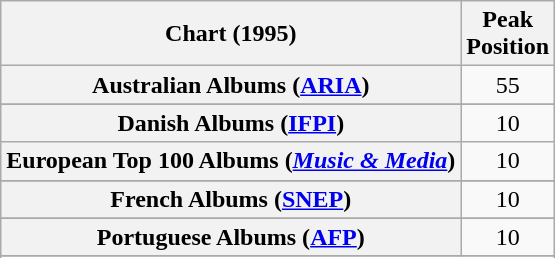<table class="wikitable sortable plainrowheaders">
<tr>
<th scope="col">Chart (1995)</th>
<th scope="col">Peak<br>Position</th>
</tr>
<tr>
<th scope="row">Australian Albums (<a href='#'>ARIA</a>)</th>
<td style="text-align:center;">55</td>
</tr>
<tr>
</tr>
<tr>
</tr>
<tr>
</tr>
<tr>
<th scope="row">Danish Albums (<a href='#'>IFPI</a>)</th>
<td style="text-align:center;">10</td>
</tr>
<tr>
<th scope="row">European Top 100 Albums (<em><a href='#'>Music & Media</a></em>)</th>
<td align="center">10</td>
</tr>
<tr>
</tr>
<tr>
<th scope="row">French Albums (<a href='#'>SNEP</a>)</th>
<td align="center">10</td>
</tr>
<tr>
</tr>
<tr>
</tr>
<tr>
</tr>
<tr>
</tr>
<tr>
<th scope="row">Portuguese Albums (<a href='#'>AFP</a>)</th>
<td align="center">10</td>
</tr>
<tr>
</tr>
<tr>
</tr>
<tr>
</tr>
<tr>
</tr>
<tr>
</tr>
</table>
